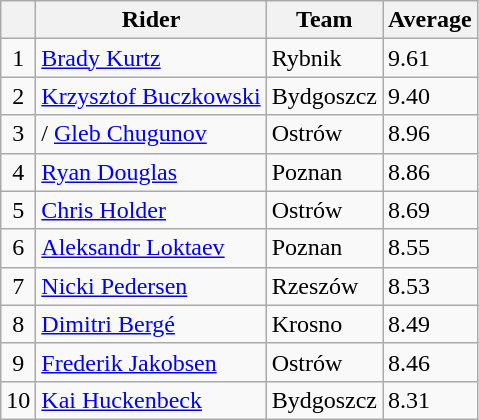<table class=wikitable>
<tr>
<th></th>
<th>Rider</th>
<th>Team</th>
<th>Average</th>
</tr>
<tr>
<td align="center">1</td>
<td> <a href='#'>Brady Kurtz</a></td>
<td>Rybnik</td>
<td>9.61</td>
</tr>
<tr>
<td align="center">2</td>
<td> <a href='#'>Krzysztof Buczkowski</a></td>
<td>Bydgoszcz</td>
<td>9.40</td>
</tr>
<tr>
<td align="center">3</td>
<td>/ <a href='#'>Gleb Chugunov</a></td>
<td>Ostrów</td>
<td>8.96</td>
</tr>
<tr>
<td align="center">4</td>
<td> <a href='#'>Ryan Douglas</a></td>
<td>Poznan</td>
<td>8.86</td>
</tr>
<tr>
<td align="center">5</td>
<td> <a href='#'>Chris Holder</a></td>
<td>Ostrów</td>
<td>8.69</td>
</tr>
<tr>
<td align="center">6</td>
<td> <a href='#'>Aleksandr Loktaev</a></td>
<td>Poznan</td>
<td>8.55</td>
</tr>
<tr>
<td align="center">7</td>
<td> <a href='#'>Nicki Pedersen</a></td>
<td>Rzeszów</td>
<td>8.53</td>
</tr>
<tr>
<td align="center">8</td>
<td> <a href='#'>Dimitri Bergé</a></td>
<td>Krosno</td>
<td>8.49</td>
</tr>
<tr>
<td align="center">9</td>
<td> <a href='#'>Frederik Jakobsen</a></td>
<td>Ostrów</td>
<td>8.46</td>
</tr>
<tr>
<td align="center">10</td>
<td> <a href='#'>Kai Huckenbeck</a></td>
<td>Bydgoszcz</td>
<td>8.31</td>
</tr>
</table>
